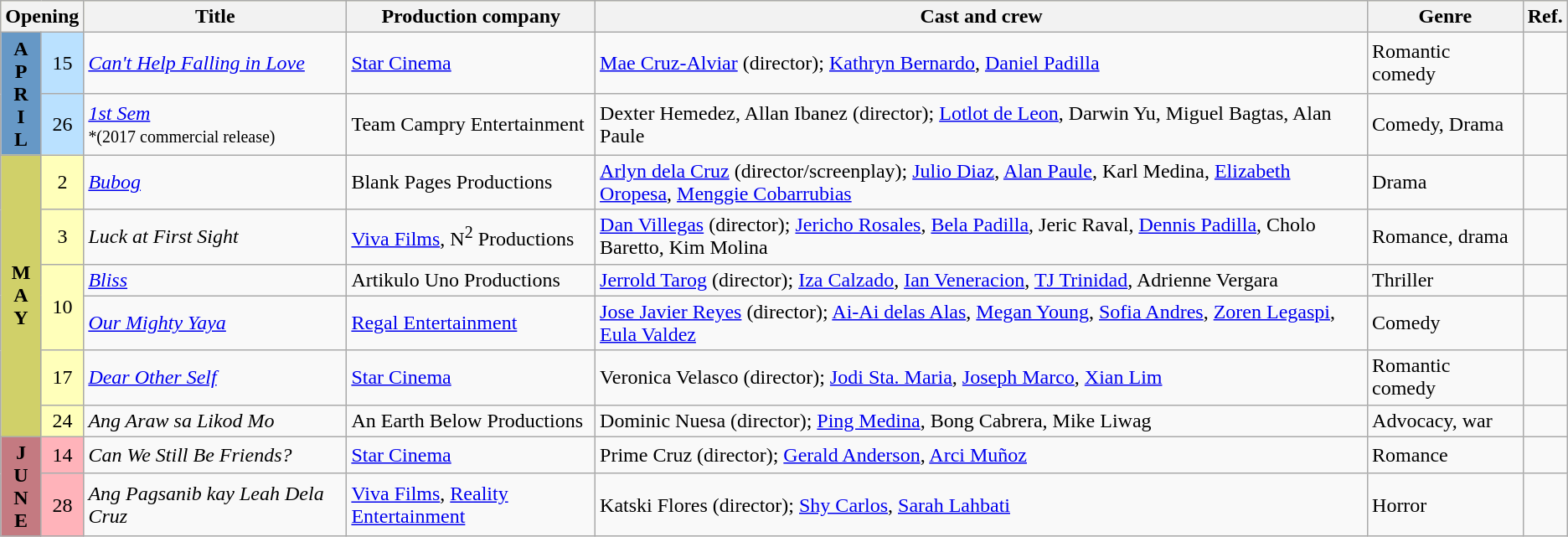<table class="wikitable sortable">
<tr style="background:#ffffba; text-align:center;">
<th colspan="2" style="width:05%">Opening</th>
<th style="width:17%">Title</th>
<th style="width:16%">Production company</th>
<th style="width:50%">Cast and crew</th>
<th style="width:10%">Genre</th>
<th style="width:02%">Ref.</th>
</tr>
<tr>
<th rowspan="2" style="text-align:center; background:#6698c6">A<br>P<br>R<br>I<br>L</th>
<td style="text-align:center; background:#bae1ff">15</td>
<td><em><a href='#'>Can't Help Falling in Love</a></em></td>
<td><a href='#'>Star Cinema</a></td>
<td><a href='#'>Mae Cruz-Alviar</a> (director); <a href='#'>Kathryn Bernardo</a>, <a href='#'>Daniel Padilla</a></td>
<td>Romantic comedy</td>
<td></td>
</tr>
<tr>
<td style="text-align:center; background:#bae1ff">26</td>
<td><em><a href='#'>1st Sem</a></em> <br><small>*(2017 commercial release)</small></td>
<td>Team Campry Entertainment</td>
<td>Dexter Hemedez, Allan Ibanez (director); <a href='#'>Lotlot de Leon</a>, Darwin Yu, Miguel Bagtas, Alan Paule</td>
<td>Comedy, Drama</td>
<td></td>
</tr>
<tr>
<th rowspan="6" style="text-align:center; background:#d0d069">M<br>A<br>Y</th>
<td style="text-align:center; background:#ffffba">2</td>
<td><em><a href='#'>Bubog</a></em></td>
<td>Blank Pages Productions</td>
<td><a href='#'>Arlyn dela Cruz</a> (director/screenplay); <a href='#'>Julio Diaz</a>, <a href='#'>Alan Paule</a>, Karl Medina, <a href='#'>Elizabeth Oropesa</a>, <a href='#'>Menggie Cobarrubias</a></td>
<td>Drama</td>
<td></td>
</tr>
<tr>
<td style="text-align:center; background:#ffffba">3</td>
<td><em>Luck at First Sight</em></td>
<td><a href='#'>Viva Films</a>, N<sup>2</sup> Productions</td>
<td><a href='#'>Dan Villegas</a> (director); <a href='#'>Jericho Rosales</a>, <a href='#'>Bela Padilla</a>, Jeric Raval, <a href='#'>Dennis Padilla</a>, Cholo Baretto, Kim Molina</td>
<td>Romance, drama</td>
<td></td>
</tr>
<tr>
<td rowspan="2"  style="text-align:center; background:#ffffba">10</td>
<td><em><a href='#'>Bliss</a></em></td>
<td>Artikulo Uno Productions</td>
<td><a href='#'>Jerrold Tarog</a> (director); <a href='#'>Iza Calzado</a>, <a href='#'>Ian Veneracion</a>, <a href='#'>TJ Trinidad</a>, Adrienne Vergara</td>
<td>Thriller</td>
<td></td>
</tr>
<tr>
<td><em><a href='#'>Our Mighty Yaya</a></em></td>
<td><a href='#'>Regal Entertainment</a></td>
<td><a href='#'>Jose Javier Reyes</a> (director); <a href='#'>Ai-Ai delas Alas</a>, <a href='#'>Megan Young</a>, <a href='#'>Sofia Andres</a>, <a href='#'>Zoren Legaspi</a>, <a href='#'>Eula Valdez</a></td>
<td>Comedy</td>
<td></td>
</tr>
<tr>
<td style="text-align:center; background:#ffffba">17</td>
<td><em><a href='#'>Dear Other Self</a></em></td>
<td><a href='#'>Star Cinema</a></td>
<td>Veronica Velasco (director); <a href='#'>Jodi Sta. Maria</a>, <a href='#'>Joseph Marco</a>, <a href='#'>Xian Lim</a></td>
<td>Romantic comedy</td>
<td></td>
</tr>
<tr>
<td style="text-align:center; background:#ffffba">24</td>
<td><em>Ang Araw sa Likod Mo</em></td>
<td>An Earth Below Productions</td>
<td>Dominic Nuesa (director); <a href='#'>Ping Medina</a>, Bong Cabrera, Mike Liwag</td>
<td>Advocacy, war</td>
<td></td>
</tr>
<tr>
<th rowspan="2" style="text-align:center; background:#c47a81">J<br>U<br>N<br>E</th>
<td style="text-align:center; background:#ffb3ba">14</td>
<td><em>Can We Still Be Friends?</em></td>
<td><a href='#'>Star Cinema</a></td>
<td>Prime Cruz (director); <a href='#'>Gerald Anderson</a>, <a href='#'>Arci Muñoz</a></td>
<td>Romance</td>
<td></td>
</tr>
<tr>
<td style="text-align:center; background:#ffb3ba">28</td>
<td><em>Ang Pagsanib kay Leah Dela Cruz</em></td>
<td><a href='#'>Viva Films</a>, <a href='#'>Reality Entertainment</a></td>
<td>Katski Flores (director); <a href='#'>Shy Carlos</a>, <a href='#'>Sarah Lahbati</a></td>
<td>Horror</td>
<td></td>
</tr>
</table>
